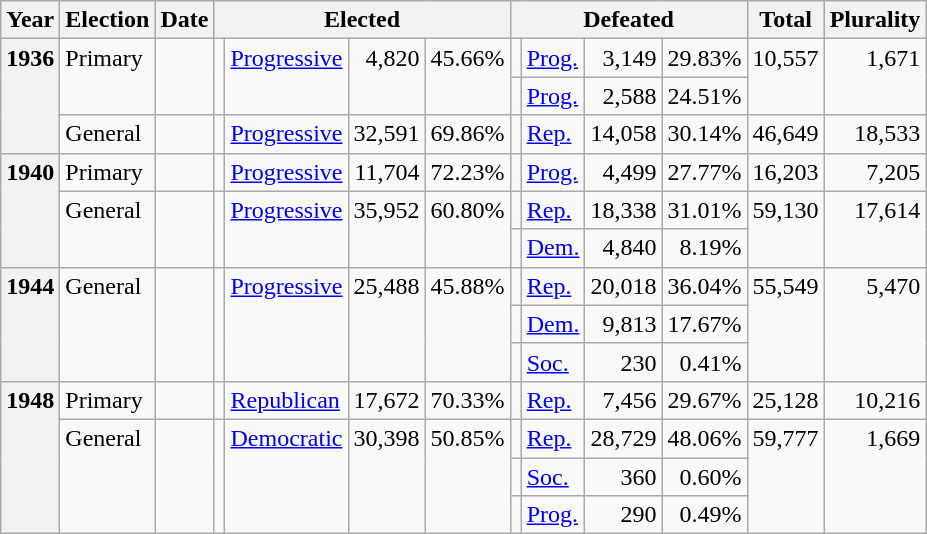<table class=wikitable>
<tr>
<th>Year</th>
<th>Election</th>
<th>Date</th>
<th ! colspan="4">Elected</th>
<th ! colspan="4">Defeated</th>
<th>Total</th>
<th>Plurality</th>
</tr>
<tr>
<th rowspan="3" valign="top">1936</th>
<td rowspan="2" valign="top">Primary</td>
<td rowspan="2" valign="top"></td>
<td rowspan="2" valign="top"></td>
<td rowspan="2" valign="top" ><a href='#'>Progressive</a></td>
<td rowspan="2" valign="top" align="right">4,820</td>
<td rowspan="2" valign="top" align="right">45.66%</td>
<td valign="top"></td>
<td valign="top" ><a href='#'>Prog.</a></td>
<td valign="top" align="right">3,149</td>
<td valign="top" align="right">29.83%</td>
<td rowspan="2" valign="top" align="right">10,557</td>
<td rowspan="2" valign="top" align="right">1,671</td>
</tr>
<tr>
<td valign="top"></td>
<td valign="top" ><a href='#'>Prog.</a></td>
<td valign="top" align="right">2,588</td>
<td valign="top" align="right">24.51%</td>
</tr>
<tr>
<td valign="top">General</td>
<td valign="top"></td>
<td valign="top"></td>
<td valign="top" ><a href='#'>Progressive</a></td>
<td valign="top" align="right">32,591</td>
<td valign="top" align="right">69.86%</td>
<td valign="top"></td>
<td valign="top" ><a href='#'>Rep.</a></td>
<td valign="top" align="right">14,058</td>
<td valign="top" align="right">30.14%</td>
<td valign="top" align="right">46,649</td>
<td valign="top" align="right">18,533</td>
</tr>
<tr>
<th rowspan="3" valign="top">1940</th>
<td valign="top">Primary</td>
<td valign="top"></td>
<td valign="top"></td>
<td valign="top" ><a href='#'>Progressive</a></td>
<td valign="top" align="right">11,704</td>
<td valign="top" align="right">72.23%</td>
<td valign="top"></td>
<td valign="top" ><a href='#'>Prog.</a></td>
<td valign="top" align="right">4,499</td>
<td valign="top" align="right">27.77%</td>
<td valign="top" align="right">16,203</td>
<td valign="top" align="right">7,205</td>
</tr>
<tr>
<td rowspan="2" valign="top">General</td>
<td rowspan="2" valign="top"></td>
<td rowspan="2" valign="top"></td>
<td rowspan="2" valign="top" ><a href='#'>Progressive</a></td>
<td rowspan="2" valign="top" align="right">35,952</td>
<td rowspan="2" valign="top" align="right">60.80%</td>
<td valign="top"></td>
<td valign="top" ><a href='#'>Rep.</a></td>
<td valign="top" align="right">18,338</td>
<td valign="top" align="right">31.01%</td>
<td rowspan="2" valign="top" align="right">59,130</td>
<td rowspan="2" valign="top" align="right">17,614</td>
</tr>
<tr>
<td valign="top"></td>
<td valign="top" ><a href='#'>Dem.</a></td>
<td valign="top" align="right">4,840</td>
<td valign="top" align="right">8.19%</td>
</tr>
<tr>
<th rowspan="3" valign="top">1944</th>
<td rowspan="3" valign="top">General</td>
<td rowspan="3" valign="top"></td>
<td rowspan="3" valign="top"></td>
<td rowspan="3" valign="top" ><a href='#'>Progressive</a></td>
<td rowspan="3" valign="top" align="right">25,488</td>
<td rowspan="3" valign="top" align="right">45.88%</td>
<td valign="top"></td>
<td valign="top" ><a href='#'>Rep.</a></td>
<td valign="top" align="right">20,018</td>
<td valign="top" align="right">36.04%</td>
<td rowspan="3" valign="top" align="right">55,549</td>
<td rowspan="3" valign="top" align="right">5,470</td>
</tr>
<tr>
<td valign="top"></td>
<td valign="top" ><a href='#'>Dem.</a></td>
<td valign="top" align="right">9,813</td>
<td valign="top" align="right">17.67%</td>
</tr>
<tr>
<td valign="top"></td>
<td valign="top" ><a href='#'>Soc.</a></td>
<td valign="top" align="right">230</td>
<td valign="top" align="right">0.41%</td>
</tr>
<tr>
<th rowspan="4" valign="top">1948</th>
<td valign="top">Primary</td>
<td valign="top"></td>
<td valign="top"></td>
<td valign="top" ><a href='#'>Republican</a></td>
<td valign="top" align="right">17,672</td>
<td valign="top" align="right">70.33%</td>
<td valign="top"></td>
<td valign="top" ><a href='#'>Rep.</a></td>
<td valign="top" align="right">7,456</td>
<td valign="top" align="right">29.67%</td>
<td valign="top" align="right">25,128</td>
<td valign="top" align="right">10,216</td>
</tr>
<tr>
<td rowspan="3" valign="top">General</td>
<td rowspan="3" valign="top"></td>
<td rowspan="3" valign="top"></td>
<td rowspan="3" valign="top" ><a href='#'>Democratic</a></td>
<td rowspan="3" valign="top" align="right">30,398</td>
<td rowspan="3" valign="top" align="right">50.85%</td>
<td valign="top"></td>
<td valign="top" ><a href='#'>Rep.</a></td>
<td valign="top" align="right">28,729</td>
<td valign="top" align="right">48.06%</td>
<td rowspan="3" valign="top" align="right">59,777</td>
<td rowspan="3" valign="top" align="right">1,669</td>
</tr>
<tr>
<td valign="top"></td>
<td valign="top" ><a href='#'>Soc.</a></td>
<td valign="top" align="right">360</td>
<td valign="top" align="right">0.60%</td>
</tr>
<tr>
<td valign="top"></td>
<td valign="top" ><a href='#'>Prog.</a></td>
<td valign="top" align="right">290</td>
<td valign="top" align="right">0.49%</td>
</tr>
</table>
